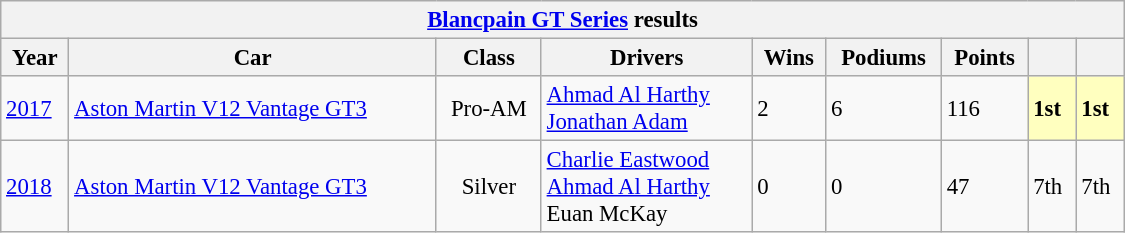<table class="wikitable" style="font-size:95%; width:750px">
<tr>
<th colspan=9><a href='#'>Blancpain GT Series</a> results</th>
</tr>
<tr>
<th>Year</th>
<th>Car</th>
<th>Class</th>
<th>Drivers</th>
<th>Wins</th>
<th>Podiums</th>
<th>Points</th>
<th></th>
<th></th>
</tr>
<tr>
<td rowspan=1><a href='#'>2017</a></td>
<td rowspan=1><a href='#'>Aston Martin V12 Vantage GT3</a><br></td>
<td rowspan=1 align="center">Pro-AM</td>
<td> <a href='#'>Ahmad Al Harthy</a> <br> <a href='#'>Jonathan Adam</a></td>
<td>2</td>
<td>6</td>
<td>116</td>
<td style="background:#FFFFBF;"><strong>1st</strong></td>
<td style="background:#FFFFBF;"><strong>1st</strong></td>
</tr>
<tr>
<td rowspan=1><a href='#'>2018</a></td>
<td rowspan=1><a href='#'>Aston Martin V12 Vantage GT3</a><br></td>
<td rowspan=1 align="center">Silver</td>
<td> <a href='#'>Charlie Eastwood</a><br> <a href='#'>Ahmad Al Harthy</a><br> Euan McKay</td>
<td>0</td>
<td>0</td>
<td>47</td>
<td>7th</td>
<td>7th</td>
</tr>
</table>
